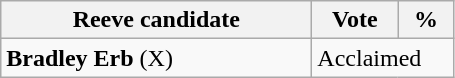<table class="wikitable">
<tr>
<th width="200px">Reeve candidate</th>
<th width="50px">Vote</th>
<th width="30px">%</th>
</tr>
<tr>
<td><strong>Bradley Erb</strong> (X)</td>
<td colspan="2">Acclaimed</td>
</tr>
</table>
